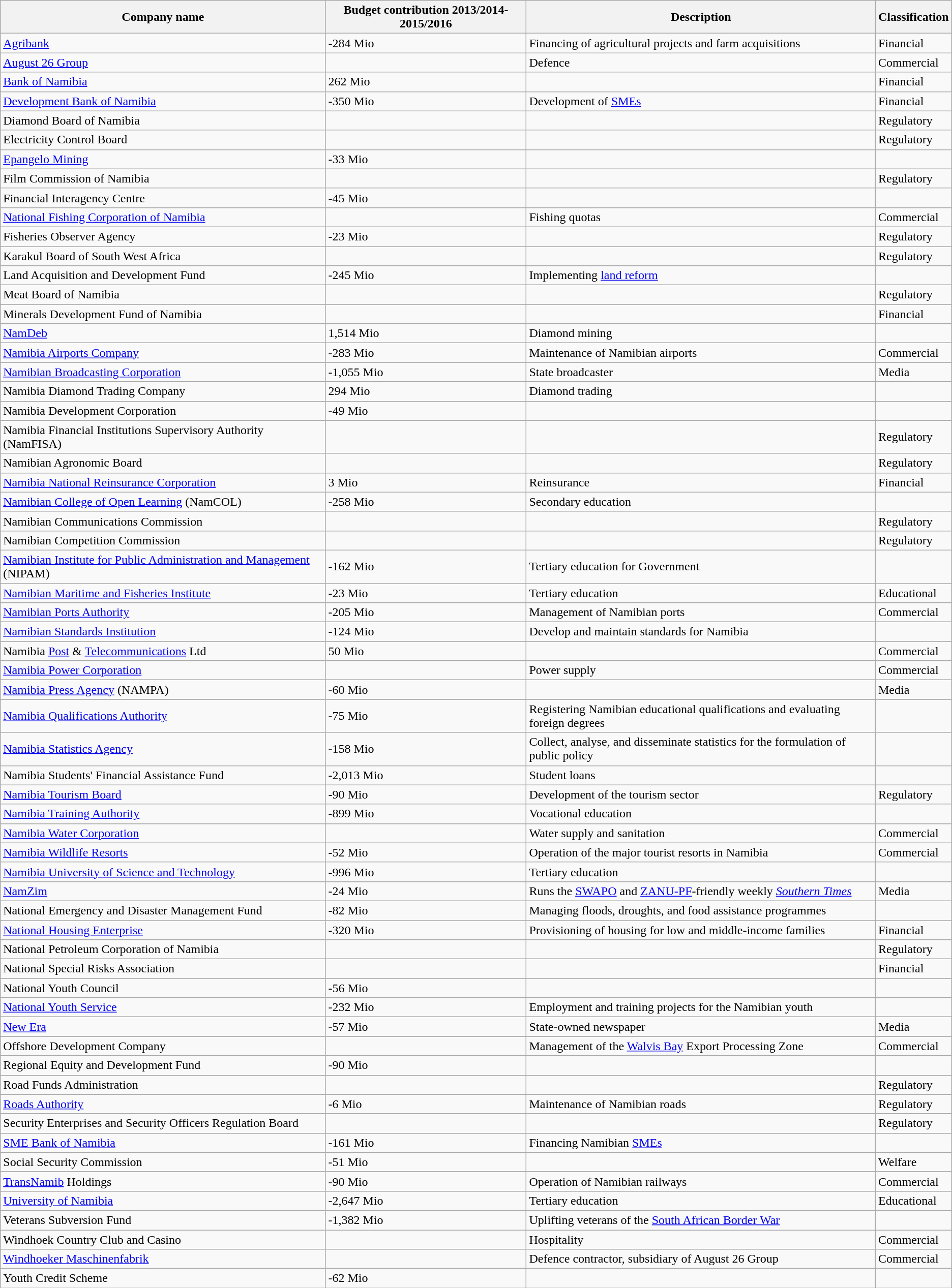<table class="wikitable sortable" border="1">
<tr>
<th>Company name</th>
<th>Budget contribution 2013/2014-2015/2016</th>
<th>Description</th>
<th>Classification</th>
</tr>
<tr>
<td><a href='#'>Agribank</a></td>
<td>-284 Mio</td>
<td>Financing of agricultural projects and farm acquisitions</td>
<td>Financial</td>
</tr>
<tr>
<td><a href='#'>August 26 Group</a></td>
<td></td>
<td>Defence</td>
<td>Commercial</td>
</tr>
<tr>
<td><a href='#'>Bank of Namibia</a></td>
<td>262 Mio</td>
<td></td>
<td>Financial</td>
</tr>
<tr>
<td><a href='#'>Development Bank of Namibia</a></td>
<td>-350 Mio</td>
<td>Development of <a href='#'>SMEs</a></td>
<td>Financial</td>
</tr>
<tr>
<td>Diamond Board of Namibia</td>
<td></td>
<td></td>
<td>Regulatory</td>
</tr>
<tr>
<td>Electricity Control Board</td>
<td></td>
<td></td>
<td>Regulatory</td>
</tr>
<tr>
<td><a href='#'>Epangelo Mining</a></td>
<td>-33 Mio</td>
<td></td>
<td></td>
</tr>
<tr>
<td>Film Commission of Namibia</td>
<td></td>
<td></td>
<td>Regulatory</td>
</tr>
<tr>
<td>Financial Interagency Centre</td>
<td>-45 Mio</td>
<td></td>
<td></td>
</tr>
<tr>
<td><a href='#'>National Fishing Corporation of Namibia</a></td>
<td></td>
<td>Fishing quotas</td>
<td>Commercial</td>
</tr>
<tr>
<td>Fisheries Observer Agency</td>
<td>-23 Mio</td>
<td></td>
<td>Regulatory</td>
</tr>
<tr>
<td>Karakul Board of South West Africa</td>
<td></td>
<td></td>
<td>Regulatory</td>
</tr>
<tr>
<td>Land Acquisition and Development Fund</td>
<td>-245 Mio</td>
<td>Implementing <a href='#'>land reform</a></td>
<td></td>
</tr>
<tr>
<td>Meat Board of Namibia</td>
<td></td>
<td></td>
<td>Regulatory</td>
</tr>
<tr>
<td>Minerals Development Fund of Namibia</td>
<td></td>
<td></td>
<td>Financial</td>
</tr>
<tr>
<td><a href='#'>NamDeb</a></td>
<td>1,514 Mio</td>
<td>Diamond mining</td>
<td></td>
</tr>
<tr>
<td><a href='#'>Namibia Airports Company</a></td>
<td>-283 Mio</td>
<td>Maintenance of Namibian airports</td>
<td>Commercial</td>
</tr>
<tr>
<td><a href='#'>Namibian Broadcasting Corporation</a></td>
<td>-1,055 Mio</td>
<td>State broadcaster</td>
<td>Media</td>
</tr>
<tr>
<td>Namibia Diamond Trading Company</td>
<td>294 Mio</td>
<td>Diamond trading</td>
<td></td>
</tr>
<tr>
<td>Namibia Development Corporation</td>
<td>-49 Mio</td>
<td></td>
<td></td>
</tr>
<tr>
<td>Namibia Financial Institutions Supervisory Authority (NamFISA)</td>
<td></td>
<td></td>
<td>Regulatory</td>
</tr>
<tr>
<td>Namibian Agronomic Board</td>
<td></td>
<td></td>
<td>Regulatory</td>
</tr>
<tr>
<td><a href='#'>Namibia National Reinsurance Corporation</a></td>
<td>3 Mio</td>
<td>Reinsurance</td>
<td>Financial</td>
</tr>
<tr>
<td><a href='#'>Namibian College of Open Learning</a> (NamCOL)</td>
<td>-258 Mio</td>
<td>Secondary education</td>
<td></td>
</tr>
<tr>
<td>Namibian Communications Commission</td>
<td></td>
<td></td>
<td>Regulatory</td>
</tr>
<tr>
<td>Namibian Competition Commission</td>
<td></td>
<td></td>
<td>Regulatory</td>
</tr>
<tr>
<td><a href='#'>Namibian Institute for Public Administration and Management</a> (NIPAM)</td>
<td>-162 Mio</td>
<td>Tertiary education for Government</td>
<td></td>
</tr>
<tr>
<td><a href='#'>Namibian Maritime and Fisheries Institute</a></td>
<td>-23 Mio</td>
<td>Tertiary education</td>
<td>Educational</td>
</tr>
<tr>
<td><a href='#'>Namibian Ports Authority</a></td>
<td>-205 Mio</td>
<td>Management of Namibian ports</td>
<td>Commercial</td>
</tr>
<tr>
<td><a href='#'>Namibian Standards Institution</a></td>
<td>-124 Mio</td>
<td>Develop and maintain standards for Namibia</td>
<td></td>
</tr>
<tr>
<td>Namibia <a href='#'>Post</a> & <a href='#'>Telecommunications</a> Ltd</td>
<td>50 Mio</td>
<td></td>
<td>Commercial</td>
</tr>
<tr>
<td><a href='#'>Namibia Power Corporation</a></td>
<td></td>
<td>Power supply</td>
<td>Commercial</td>
</tr>
<tr>
<td><a href='#'>Namibia Press Agency</a> (NAMPA)</td>
<td>-60 Mio</td>
<td></td>
<td>Media</td>
</tr>
<tr>
<td><a href='#'>Namibia Qualifications Authority</a></td>
<td>-75 Mio</td>
<td>Registering Namibian educational qualifications and evaluating foreign degrees</td>
<td></td>
</tr>
<tr>
<td><a href='#'>Namibia Statistics Agency</a></td>
<td>-158 Mio</td>
<td>Collect, analyse, and disseminate statistics for the formulation of public policy</td>
<td></td>
</tr>
<tr>
<td>Namibia Students' Financial Assistance Fund</td>
<td>-2,013 Mio</td>
<td>Student loans</td>
<td></td>
</tr>
<tr>
<td><a href='#'>Namibia Tourism Board</a></td>
<td>-90 Mio</td>
<td>Development of the tourism sector</td>
<td>Regulatory</td>
</tr>
<tr>
<td><a href='#'>Namibia Training Authority</a></td>
<td>-899 Mio</td>
<td>Vocational education</td>
<td></td>
</tr>
<tr>
<td><a href='#'>Namibia Water Corporation</a></td>
<td></td>
<td>Water supply and sanitation</td>
<td>Commercial</td>
</tr>
<tr>
<td><a href='#'>Namibia Wildlife Resorts</a></td>
<td>-52 Mio</td>
<td>Operation of the major tourist resorts in Namibia</td>
<td>Commercial</td>
</tr>
<tr>
<td><a href='#'>Namibia University of Science and Technology</a></td>
<td>-996 Mio</td>
<td>Tertiary education</td>
<td></td>
</tr>
<tr>
<td><a href='#'>NamZim</a></td>
<td>-24 Mio</td>
<td>Runs the <a href='#'>SWAPO</a> and <a href='#'>ZANU-PF</a>-friendly weekly <em><a href='#'>Southern Times</a></em></td>
<td>Media</td>
</tr>
<tr>
<td>National Emergency and Disaster Management Fund</td>
<td>-82 Mio</td>
<td>Managing floods, droughts, and food assistance programmes</td>
<td></td>
</tr>
<tr>
<td><a href='#'>National Housing Enterprise</a></td>
<td>-320 Mio</td>
<td>Provisioning of housing for low and middle-income families</td>
<td>Financial</td>
</tr>
<tr>
<td>National Petroleum Corporation of Namibia</td>
<td></td>
<td></td>
<td>Regulatory</td>
</tr>
<tr>
<td>National Special Risks Association</td>
<td></td>
<td></td>
<td>Financial</td>
</tr>
<tr>
<td>National Youth Council</td>
<td>-56 Mio</td>
<td></td>
<td></td>
</tr>
<tr>
<td><a href='#'>National Youth Service</a></td>
<td>-232 Mio</td>
<td>Employment and training projects for the Namibian youth</td>
<td></td>
</tr>
<tr>
<td><a href='#'>New Era</a></td>
<td>-57 Mio</td>
<td>State-owned newspaper</td>
<td>Media</td>
</tr>
<tr>
<td>Offshore Development Company</td>
<td></td>
<td>Management of the <a href='#'>Walvis Bay</a> Export Processing Zone</td>
<td>Commercial</td>
</tr>
<tr>
<td>Regional Equity and Development Fund</td>
<td>-90 Mio</td>
<td></td>
<td></td>
</tr>
<tr>
<td>Road Funds Administration</td>
<td></td>
<td></td>
<td>Regulatory</td>
</tr>
<tr>
<td><a href='#'>Roads Authority</a></td>
<td>-6 Mio</td>
<td>Maintenance of Namibian roads</td>
<td>Regulatory</td>
</tr>
<tr>
<td>Security Enterprises and Security Officers Regulation Board</td>
<td></td>
<td></td>
<td>Regulatory</td>
</tr>
<tr>
<td><a href='#'>SME Bank of Namibia</a></td>
<td>-161 Mio</td>
<td>Financing Namibian <a href='#'>SMEs</a></td>
<td></td>
</tr>
<tr>
<td>Social Security Commission</td>
<td>-51 Mio</td>
<td></td>
<td>Welfare</td>
</tr>
<tr>
<td><a href='#'>TransNamib</a> Holdings</td>
<td>-90 Mio</td>
<td>Operation of Namibian railways</td>
<td>Commercial</td>
</tr>
<tr>
<td><a href='#'>University of Namibia</a></td>
<td>-2,647 Mio</td>
<td>Tertiary education</td>
<td>Educational</td>
</tr>
<tr>
<td>Veterans Subversion Fund</td>
<td>-1,382 Mio</td>
<td>Uplifting veterans of the <a href='#'>South African Border War</a></td>
<td></td>
</tr>
<tr>
<td>Windhoek Country Club and Casino</td>
<td></td>
<td>Hospitality</td>
<td>Commercial</td>
</tr>
<tr>
<td><a href='#'>Windhoeker Maschinenfabrik</a></td>
<td></td>
<td>Defence contractor, subsidiary of August 26 Group</td>
<td>Commercial</td>
</tr>
<tr>
<td>Youth Credit Scheme</td>
<td>-62 Mio</td>
<td></td>
<td></td>
</tr>
</table>
